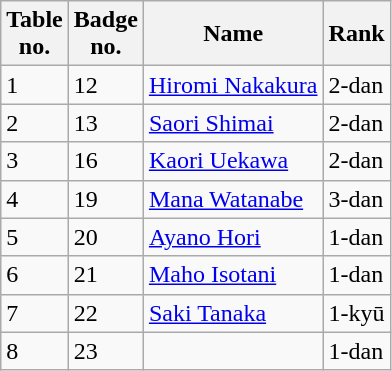<table class="wikitable" style="margin-right: 1.1em">
<tr>
<th>Table<br>no.</th>
<th>Badge<br>no.</th>
<th>Name</th>
<th>Rank</th>
</tr>
<tr>
<td>1</td>
<td>12</td>
<td><a href='#'>Hiromi Nakakura</a></td>
<td>2-dan</td>
</tr>
<tr>
<td>2</td>
<td>13</td>
<td><a href='#'>Saori Shimai</a></td>
<td>2-dan</td>
</tr>
<tr>
<td>3</td>
<td>16</td>
<td><a href='#'>Kaori Uekawa</a></td>
<td>2-dan</td>
</tr>
<tr>
<td>4</td>
<td>19</td>
<td><a href='#'>Mana Watanabe</a></td>
<td>3-dan</td>
</tr>
<tr>
<td>5</td>
<td>20</td>
<td><a href='#'>Ayano Hori</a></td>
<td>1-dan</td>
</tr>
<tr>
<td>6</td>
<td>21</td>
<td><a href='#'>Maho Isotani</a></td>
<td>1-dan</td>
</tr>
<tr>
<td>7</td>
<td>22</td>
<td><a href='#'>Saki Tanaka</a></td>
<td>1-kyū</td>
</tr>
<tr>
<td>8</td>
<td>23</td>
<td></td>
<td>1-dan</td>
</tr>
</table>
